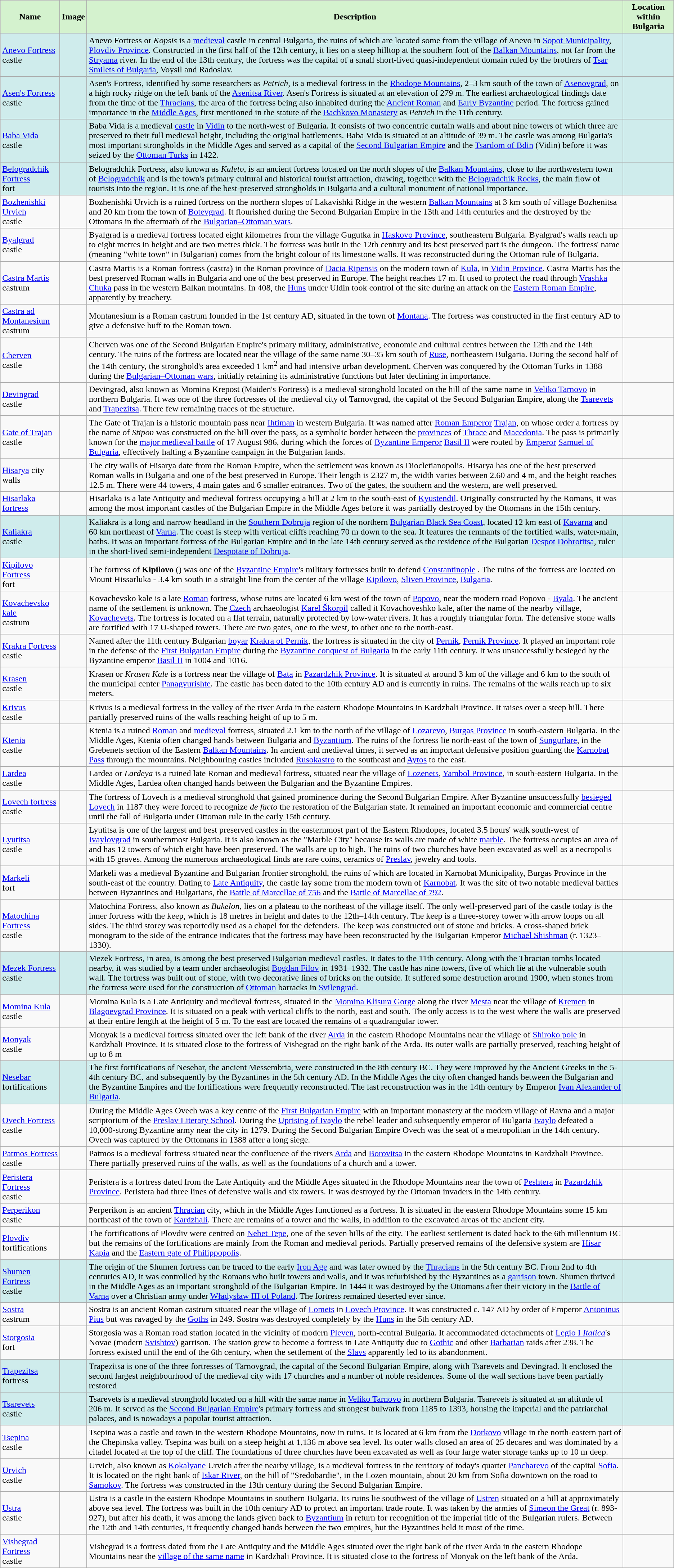<table class="wikitable">
<tr>
<th style=background:#D4F2CE;><strong>Name</strong></th>
<th style=background:#D4F2CE;><strong>Image</strong></th>
<th style=background:#D4F2CE;><strong>Description</strong></th>
<th style=background:#D4F2CE;><strong>Location within Bulgaria</strong></th>
</tr>
<tr bgcolor="#CFECEC">
<td><a href='#'>Anevo Fortress</a> <br> castle</td>
<td></td>
<td>Anevo Fortress or <em>Kopsis</em> is a <a href='#'>medieval</a> castle in central Bulgaria, the ruins of which are located some  from the village of Anevo in <a href='#'>Sopot Municipality</a>, <a href='#'>Plovdiv Province</a>. Constructed in the first half of the 12th century, it lies on a steep hilltop at the southern foot of the <a href='#'>Balkan Mountains</a>, not far from the <a href='#'>Stryama</a> river. In the end of the 13th century, the fortress was the capital of a small short-lived quasi-independent domain ruled by the brothers of <a href='#'>Tsar</a> <a href='#'>Smilets of Bulgaria</a>, Voysil and Radoslav.</td>
<td></td>
</tr>
<tr bgcolor="#CFECEC">
<td><a href='#'>Asen's Fortress</a> <br> castle</td>
<td></td>
<td>Asen's Fortress, identified by some researchers as <em>Petrich</em>, is a medieval fortress in the <a href='#'>Rhodope Mountains</a>, 2–3 km south of the town of <a href='#'>Asenovgrad</a>, on a high rocky ridge on the left bank of the <a href='#'>Asenitsa River</a>. Asen's Fortress is situated at an elevation of 279 m. The earliest archaeological findings date from the time of the <a href='#'>Thracians</a>, the area of the fortress being also inhabited during the <a href='#'>Ancient Roman</a> and <a href='#'>Early Byzantine</a> period. The fortress gained importance in the <a href='#'>Middle Ages</a>, first mentioned in the statute of the <a href='#'>Bachkovo Monastery</a> as <em>Petrich</em> in the 11th century.</td>
<td></td>
</tr>
<tr>
</tr>
<tr bgcolor="#CFECEC">
<td><a href='#'>Baba Vida</a> <br> castle</td>
<td></td>
<td>Baba Vida is a medieval <a href='#'>castle</a> in <a href='#'>Vidin</a> to the north-west of Bulgaria. It consists of two concentric curtain walls and about nine towers of which three are preserved to their full medieval height, including the original battlements. Baba Vida is situated at an altitude of 39 m. The castle was among Bulgaria's most important strongholds in the Middle Ages and served as a capital of the <a href='#'>Second Bulgarian Empire</a> and the <a href='#'>Tsardom of Bdin</a> (Vidin) before it was seized by the <a href='#'>Ottoman Turks</a> in 1422.</td>
<td></td>
</tr>
<tr bgcolor="#CFECEC">
<td><a href='#'>Belogradchik Fortress</a> <br> fort</td>
<td></td>
<td>Belogradchik Fortress, also known as <em>Kaleto</em>, is an ancient fortress located on the north slopes of the <a href='#'>Balkan Mountains</a>, close to the northwestern town of <a href='#'>Belogradchik</a> and is the town's primary cultural and historical tourist attraction, drawing, together with the <a href='#'>Belogradchik Rocks</a>, the main flow of tourists into the region. It is one of the best-preserved strongholds in Bulgaria and a cultural monument of national importance.</td>
<td></td>
</tr>
<tr>
<td><a href='#'>Bozhenishki Urvich</a> <br> castle</td>
<td></td>
<td>Bozhenishki Urvich is a ruined fortress on the northern slopes of Lakavishki Ridge in the western <a href='#'>Balkan Mountains</a> at 3 km south of village Bozhenitsa and 20 km from the town of <a href='#'>Botevgrad</a>. It flourished during the Second Bulgarian Empire in the 13th and 14th centuries and the destroyed by the Ottomans in the aftermath of the <a href='#'>Bulgarian–Ottoman wars</a>.</td>
<td></td>
</tr>
<tr>
<td><a href='#'>Byalgrad</a> <br> castle</td>
<td></td>
<td>Byalgrad is a medieval fortress located eight kilometres from the village Gugutka in <a href='#'>Haskovo Province</a>, southeastern Bulgaria. Byalgrad's walls reach up to eight metres in height and are two metres thick. The fortress was built in the 12th century and its best preserved part is the dungeon. The fortress' name (meaning "white town" in Bulgarian) comes from the bright colour of its limestone walls. It was reconstructed during the Ottoman rule of Bulgaria.</td>
<td></td>
</tr>
<tr>
<td><a href='#'>Castra Martis</a> <br> castrum</td>
<td></td>
<td>Castra Martis is a Roman fortress (castra) in the Roman province of <a href='#'>Dacia Ripensis</a> on the modern town of <a href='#'>Kula</a>, in <a href='#'>Vidin Province</a>. Castra Martis has the best preserved Roman walls in Bulgaria and one of the best preserved in Europe. The height reaches 17 m. It used to protect the road through <a href='#'>Vrashka Chuka</a> pass in the western Balkan mountains. In 408, the <a href='#'>Huns</a> under Uldin took control of the site during an attack on the <a href='#'>Eastern Roman Empire</a>, apparently by treachery.</td>
<td></td>
</tr>
<tr>
<td><a href='#'>Castra ad Montanesium</a> <br> castrum</td>
<td></td>
<td>Montanesium is a Roman castrum founded in the 1st century AD, situated in the town of <a href='#'>Montana</a>. The fortress was constructed in the first century AD to give a defensive buff to the Roman town.</td>
<td></td>
</tr>
<tr>
<td><a href='#'>Cherven</a> <br> castle</td>
<td></td>
<td>Cherven was one of the Second Bulgarian Empire's primary military, administrative, economic and cultural centres between the 12th and the 14th century. The ruins of the fortress are located near the village of the same name 30–35 km south of <a href='#'>Ruse</a>, northeastern Bulgaria. During the second half of the 14th century, the stronghold's area exceeded 1 km<sup>2</sup> and had intensive urban development. Cherven was conquered by the Ottoman Turks in 1388 during the <a href='#'>Bulgarian–Ottoman wars</a>, initially retaining its administrative functions but later declining in importance.</td>
<td></td>
</tr>
<tr>
<td><a href='#'>Devingrad</a> <br> castle</td>
<td></td>
<td>Devingrad, also known as Momina Krepost (Maiden's Fortress) is a medieval stronghold located on the hill of the same name in <a href='#'>Veliko Tarnovo</a> in northern Bulgaria. It was one of the three fortresses of the medieval city of Tarnovgrad, the capital of the Second Bulgarian Empire, along the <a href='#'>Tsarevets</a> and <a href='#'>Trapezitsa</a>. There few remaining traces of the structure.</td>
<td></td>
</tr>
<tr>
<td><a href='#'>Gate of Trajan</a> <br> castle</td>
<td></td>
<td>The Gate of Trajan is a historic mountain pass near <a href='#'>Ihtiman</a> in western Bulgaria. It was named after <a href='#'>Roman Emperor</a> <a href='#'>Trajan</a>, on whose order a fortress by the name of <em>Stipon</em> was constructed on the hill over the pass, as a symbolic border between the <a href='#'>provinces</a> of <a href='#'>Thrace</a> and <a href='#'>Macedonia</a>. The pass is primarily known for the <a href='#'>major medieval battle</a> of 17 August 986, during which the forces of <a href='#'>Byzantine Emperor</a> <a href='#'>Basil II</a> were routed by <a href='#'>Emperor</a> <a href='#'>Samuel of Bulgaria</a>, effectively halting a Byzantine campaign in the Bulgarian lands.</td>
<td></td>
</tr>
<tr>
<td><a href='#'>Hisarya</a> city walls</td>
<td></td>
<td>The city walls of Hisarya date from the Roman Empire, when the settlement was known as Diocletianopolis. Hisarya has one of the best preserved Roman walls in Bulgaria and one of the best preserved in Europe. Their length is 2327 m, the width varies between 2.60 and 4 m, and the height reaches 12.5 m. There were 44 towers, 4 main gates and 6 smaller entrances. Two of the gates, the southern and the western, are well preserved.</td>
<td></td>
</tr>
<tr>
<td><a href='#'>Hisarlaka fortress</a></td>
<td></td>
<td>Hisarlaka is a late Antiquity and medieval fortress occupying a hill at 2 km to the south-east of <a href='#'>Kyustendil</a>. Originally constructed by the Romans, it was among the most important castles of the Bulgarian Empire in the Middle Ages before it was partially destroyed by the Ottomans in the 15th century.</td>
<td></td>
</tr>
<tr bgcolor="#CFECEC">
<td><a href='#'>Kaliakra</a> <br> castle</td>
<td></td>
<td>Kaliakra is a long and narrow headland in the <a href='#'>Southern Dobruja</a> region of the northern <a href='#'>Bulgarian Black Sea Coast</a>, located 12 km east of <a href='#'>Kavarna</a> and 60 km northeast of <a href='#'>Varna</a>. The coast is steep with vertical cliffs reaching 70 m down to the sea. It features the remnants of the fortified walls, water-main, baths. It was an important fortress of the Bulgarian Empire and in the late 14th century served as the residence of the Bulgarian <a href='#'>Despot</a> <a href='#'>Dobrotitsa</a>, ruler in the short-lived semi-independent <a href='#'>Despotate of Dobruja</a>.</td>
<td></td>
</tr>
<tr>
<td><a href='#'>Kipilovo Fortress</a> <br> fort</td>
<td></td>
<td>The fortress of <strong>Kipilovo</strong> () was one of the <a href='#'>Byzantine Empire</a>'s military fortresses built to defend <a href='#'>Constantinople</a> . The ruins of the fortress are located on Mount Hissarluka - 3.4 km south in a straight line from the center of the village <a href='#'>Kipilovo</a>, <a href='#'>Sliven Province</a>, <a href='#'>Bulgaria</a>.</td>
<td></td>
</tr>
<tr>
<td><a href='#'>Kovachevsko kale</a> <br> castrum</td>
<td></td>
<td>Kovachevsko kale is a late <a href='#'>Roman</a> fortress, whose ruins are located 6 km west of the town of <a href='#'>Popovo</a>, near the modern road Popovo - <a href='#'>Byala</a>. The ancient name of the settlement is unknown. The <a href='#'>Czech</a> archaeologist <a href='#'>Karel Škorpil</a> called it Kovachoveshko kale, after the name of the nearby village, <a href='#'>Kovachevets</a>. The fortress is located on a flat terrain, naturally protected by low-water rivers. It has a roughly triangular form. The defensive stone walls are fortified with 17 U-shaped towers. There are two gates, one to the west, to other one to the north-east.</td>
<td></td>
</tr>
<tr>
<td><a href='#'>Krakra Fortress</a> <br> castle</td>
<td></td>
<td>Named after the 11th century Bulgarian <a href='#'>boyar</a> <a href='#'>Krakra of Pernik</a>, the fortress is situated in the city of <a href='#'>Pernik</a>, <a href='#'>Pernik Province</a>. It played an important role in the defense of the <a href='#'>First Bulgarian Empire</a> during the <a href='#'>Byzantine conquest of Bulgaria</a> in the early 11th century. It was unsuccessfully besieged by the Byzantine emperor <a href='#'>Basil II</a> in 1004 and 1016.</td>
<td></td>
</tr>
<tr>
<td><a href='#'>Krasen</a> <br> castle</td>
<td></td>
<td>Krasen or <em>Krasen Kale</em> is a fortress near the village of <a href='#'>Bata</a> in <a href='#'>Pazardzhik Province</a>. It is situated at around 3 km of the village and 6 km to the south of the municipal center <a href='#'>Panagyurishte</a>. The castle has been dated to the 10th century AD and is currently in ruins. The remains of the walls reach up to six meters.</td>
<td></td>
</tr>
<tr>
<td><a href='#'>Krivus</a> <br> castle</td>
<td></td>
<td>Krivus is a medieval fortress in the valley of the river Arda in the eastern Rhodope Mountains in Kardzhali Province. It raises over a steep hill. There partially preserved ruins of the walls reaching height of up to 5 m.</td>
<td></td>
</tr>
<tr>
<td><a href='#'>Ktenia</a> <br> castle</td>
<td></td>
<td>Ktenia is a ruined <a href='#'>Roman</a> and <a href='#'>medieval</a> fortress, situated 2.1 km to the north of the village of <a href='#'>Lozarevo</a>, <a href='#'>Burgas Province</a> in south-eastern Bulgaria. In the Middle Ages, Ktenia often changed hands between Bulgaria and <a href='#'>Byzantium</a>. The ruins of the fortress lie north-east of the town of <a href='#'>Sungurlare</a>, in the Grebenets section of the Eastern <a href='#'>Balkan Mountains</a>. In ancient and medieval times, it served as an important defensive position guarding the <a href='#'>Karnobat Pass</a> through the mountains. Neighbouring castles included <a href='#'>Rusokastro</a> to the southeast and <a href='#'>Aytos</a> to the east.</td>
<td></td>
</tr>
<tr>
<td><a href='#'>Lardea</a> <br> castle</td>
<td></td>
<td>Lardea or <em>Lardeya</em> is a ruined late Roman and medieval fortress, situated near the village of <a href='#'>Lozenets</a>, <a href='#'>Yambol Province</a>, in south-eastern Bulgaria. In the Middle Ages, Lardea often changed hands between the Bulgarian and the Byzantine Empires.</td>
<td></td>
</tr>
<tr>
<td><a href='#'>Lovech fortress</a> <br> castle</td>
<td></td>
<td>The fortress of Lovech is a medieval stronghold that gained prominence during the Second Bulgarian Empire. After Byzantine unsuccessfully <a href='#'>besieged Lovech</a> in 1187 they were forced to recognize <em>de facto</em> the restoration of the Bulgarian state. It remained an important economic and commercial centre until the fall of Bulgaria under Ottoman rule in the early 15th century.</td>
<td></td>
</tr>
<tr>
<td><a href='#'>Lyutitsa</a> <br> castle</td>
<td></td>
<td>Lyutitsa is one of the largest and best preserved castles in the easternmost part of the Eastern Rhodopes, located 3.5 hours' walk south-west of <a href='#'>Ivaylovgrad</a> in southernmost Bulgaria. It is also known as the "Marble City" because its walls are made of white <a href='#'>marble</a>. The fortress occupies an area of  and has 12 towers of which eight have been preserved. The walls are up to  high. The ruins of two churches have been excavated as well as a necropolis with 15 graves. Among the numerous archaeological finds are rare coins, ceramics of <a href='#'>Preslav</a>, jewelry and tools.</td>
<td></td>
</tr>
<tr>
<td><a href='#'>Markeli</a> <br> fort</td>
<td></td>
<td>Markeli was a medieval Byzantine and Bulgarian frontier stronghold, the ruins of which are located in Karnobat Municipality, Burgas Province in the south-east of the country. Dating to <a href='#'>Late Antiquity</a>, the castle lay some  from the modern town of <a href='#'>Karnobat</a>. It was the site of two notable medieval battles between Byzantines and Bulgarians, the <a href='#'>Battle of Marcellae of 756</a> and the <a href='#'>Battle of Marcellae of 792</a>.</td>
<td></td>
</tr>
<tr>
<td><a href='#'>Matochina Fortress</a> <br> castle</td>
<td></td>
<td>Matochina Fortress, also known as <em>Bukelon</em>, lies on a plateau to the northeast of the village itself. The only well-preserved part of the castle today is the inner fortress with the keep, which is 18 metres in height and dates to the 12th–14th century. The keep is a three-storey tower with arrow loops on all sides. The third storey was reportedly used as a chapel for the defenders. The keep was constructed out of stone and bricks. A cross-shaped brick monogram to the side of the entrance indicates that the fortress may have been reconstructed by the Bulgarian Emperor <a href='#'>Michael Shishman</a> (r. 1323–1330).</td>
<td></td>
</tr>
<tr bgcolor="#CFECEC">
<td><a href='#'>Mezek Fortress</a> <br> castle</td>
<td></td>
<td>Mezek Fortress,  in area, is among the best preserved Bulgarian medieval castles. It dates to the 11th century. Along with the Thracian tombs located nearby, it was studied by a team under archaeologist <a href='#'>Bogdan Filov</a> in 1931–1932. The castle has nine towers, five of which lie at the vulnerable south wall. The fortress was built out of stone, with two decorative lines of bricks on the outside. It suffered some destruction around 1900, when stones from the fortress were used for the construction of <a href='#'>Ottoman</a> barracks in <a href='#'>Svilengrad</a>.</td>
<td></td>
</tr>
<tr>
<td><a href='#'>Momina Kula</a> <br> castle</td>
<td></td>
<td>Momina Kula is a Late Antiquity and medieval fortress, situated in the <a href='#'>Momina Klisura Gorge</a> along the river <a href='#'>Mesta</a> near the village of <a href='#'>Kremen</a> in <a href='#'>Blagoevgrad Province</a>. It is situated on a peak with vertical cliffs to the north, east and south. The only access is to the west where the walls are preserved at their entire length at the height of 5 m. To the east are located the remains of a quadrangular tower.</td>
<td></td>
</tr>
<tr>
<td><a href='#'>Monyak</a> <br> castle</td>
<td></td>
<td>Monyak is a medieval fortress situated over the left bank of the river <a href='#'>Arda</a> in the eastern Rhodope Mountains near the village of <a href='#'>Shiroko pole</a> in Kardzhali Province. It is situated close to the fortress of Vishegrad on the right bank of the Arda. Its outer walls are partially preserved, reaching height of up to 8 m</td>
<td></td>
</tr>
<tr bgcolor="#CFECEC">
<td><a href='#'>Nesebar</a> fortifications</td>
<td></td>
<td>The first fortifications of Nesebar, the ancient Messembria, were constructed in the 8th century BC. They were improved by the Ancient Greeks in the 5-4th century BC, and subsequently by the Byzantines in the 5th century AD. In the Middle Ages the city often changed hands between the Bulgarian and the Byzantine Empires and the fortifications were frequently reconstructed. The last reconstruction was in the 14th century by Emperor <a href='#'>Ivan Alexander of Bulgaria</a>.</td>
<td></td>
</tr>
<tr>
<td><a href='#'>Ovech Fortress</a> <br> castle</td>
<td></td>
<td>During the Middle Ages Ovech was a key centre of the <a href='#'>First Bulgarian Empire</a> with an important monastery at the modern village of Ravna and a major scriptorium of the <a href='#'>Preslav Literary School</a>. During the <a href='#'>Uprising of Ivaylo</a> the rebel leader and subsequently emperor of Bulgaria <a href='#'>Ivaylo</a> defeated a 10,000-strong Byzantine army near the city in 1279. During the Second Bulgarian Empire Ovech was the seat of a metropolitan in the 14th century. Ovech was captured by the Ottomans in 1388 after a long siege.</td>
<td></td>
</tr>
<tr>
<td><a href='#'>Patmos Fortress</a> <br> castle</td>
<td></td>
<td>Patmos is a medieval fortress situated near the confluence of the rivers <a href='#'>Arda</a> and <a href='#'>Borovitsa</a> in the eastern Rhodope Mountains in Kardzhali Province. There partially preserved ruins of the walls, as well as the foundations of a church and a tower.</td>
<td></td>
</tr>
<tr>
<td><a href='#'>Peristera Fortress</a> <br> castle</td>
<td></td>
<td>Peristera is a fortress dated from the Late Antiquity and the Middle Ages situated in the Rhodope Mountains near the town of <a href='#'>Peshtera</a> in <a href='#'>Pazardzhik Province</a>. Peristera had three lines of defensive walls and six towers. It was destroyed by the Ottoman invaders in the 14th century.</td>
<td></td>
</tr>
<tr>
<td><a href='#'>Perperikon</a> <br> castle</td>
<td></td>
<td>Perperikon is an ancient <a href='#'>Thracian</a> city, which in the Middle Ages functioned as a fortress. It is situated in the eastern Rhodope Mountains some 15 km northeast of the town of <a href='#'>Kardzhali</a>. There are remains of a tower and the walls, in addition to the excavated areas of the ancient city.</td>
<td></td>
</tr>
<tr>
<td><a href='#'>Plovdiv</a> fortifications</td>
<td></td>
<td>The fortifications of Plovdiv were centred on <a href='#'>Nebet Tepe</a>, one of the seven hills of the city. The earliest settlement is dated back to the 6th millennium BC but the remains of the fortifications are mainly from the Roman and medieval periods. Partially preserved remains of the defensive system are <a href='#'>Hisar Kapia</a> and the <a href='#'>Eastern gate of Philippopolis</a>.</td>
<td></td>
</tr>
<tr bgcolor="#CFECEC">
<td><a href='#'>Shumen Fortress</a> <br> castle</td>
<td></td>
<td>The origin of the Shumen fortress can be traced to the early <a href='#'>Iron Age</a> and was later owned by the <a href='#'>Thracians</a> in the 5th century BC. From 2nd to 4th centuries AD, it was controlled by the Romans who built towers and walls, and it was refurbished by the Byzantines as a <a href='#'>garrison</a> town. Shumen thrived in the Middle Ages as an important stronghold of the Bulgarian Empire. In 1444 it was destroyed by the Ottomans after their victory in the <a href='#'>Battle of Varna</a> over a Christian army under <a href='#'>Władysław III of Poland</a>. The fortress remained deserted ever since.</td>
<td></td>
</tr>
<tr>
<td><a href='#'>Sostra</a> <br> castrum</td>
<td></td>
<td>Sostra is an ancient Roman castrum situated near the village of <a href='#'>Lomets</a> in <a href='#'>Lovech Province</a>. It was constructed c. 147 AD by order of Emperor <a href='#'>Antoninus Pius</a> but was ravaged by the <a href='#'>Goths</a> in 249. Sostra was destroyed completely by the <a href='#'>Huns</a> in the 5th century AD.</td>
<td></td>
</tr>
<tr>
<td><a href='#'>Storgosia</a> <br> fort</td>
<td></td>
<td>Storgosia was a Roman road station located in the vicinity of modern <a href='#'>Pleven</a>, north-central Bulgaria. It accommodated detachments of <a href='#'>Legio I <em>Italica</em></a>'s Novae (modern <a href='#'>Svishtov</a>) garrison. The station grew to become a fortress in Late Antiquity due to <a href='#'>Gothic</a> and other <a href='#'>Barbarian</a> raids after 238. The fortress existed until the end of the 6th century, when the settlement of the <a href='#'>Slavs</a> apparently led to its abandonment.</td>
<td></td>
</tr>
<tr bgcolor="#CFECEC">
<td><a href='#'>Trapezitsa</a> <br> fortress</td>
<td></td>
<td>Trapezitsa is one of the three fortresses of Tarnovgrad, the capital of the Second Bulgarian Empire, along with Tsarevets and Devingrad. It enclosed the second largest neighbourhood of the medieval city with 17 churches and a number of noble residences. Some of the wall sections have been partially restored</td>
<td></td>
</tr>
<tr bgcolor="#CFECEC">
<td><a href='#'>Tsarevets</a> <br> castle</td>
<td></td>
<td>Tsarevets is a medieval stronghold located on a hill with the same name in <a href='#'>Veliko Tarnovo</a> in northern Bulgaria. Tsarevets is situated at an altitude of 206 m. It served as the <a href='#'>Second Bulgarian Empire</a>'s primary fortress and strongest bulwark from 1185 to 1393, housing the imperial and the patriarchal palaces, and is nowadays a popular tourist attraction.</td>
<td></td>
</tr>
<tr>
<td><a href='#'>Tsepina</a> <br> castle</td>
<td></td>
<td>Tsepina was a castle and town in the western Rhodope Mountains, now in ruins. It is located at 6 km from the <a href='#'>Dorkovo</a> village in the north-eastern part of the Chepinska valley. Tsepina was built on a steep height at 1,136 m above sea level. Its outer walls closed an area of 25 decares and was dominated by a citadel located at the top of the cliff. The foundations of three churches have been excavated as well as four large water storage tanks up to 10 m deep.</td>
<td></td>
</tr>
<tr>
<td><a href='#'>Urvich</a> <br> castle</td>
<td></td>
<td>Urvich, also known as <a href='#'>Kokalyane</a> Urvich after the nearby village, is a medieval fortress in the territory of today's quarter <a href='#'>Pancharevo</a> of the capital <a href='#'>Sofia</a>. It is located on the right bank of <a href='#'>Iskar River</a>, on the hill of "Sredobardie", in the Lozen mountain, about 20 km from Sofia downtown on the road to <a href='#'>Samokov</a>. The fortress was constructed in the 13th century during the Second Bulgarian Empire.</td>
<td></td>
</tr>
<tr>
<td><a href='#'>Ustra</a> <br> castle</td>
<td></td>
<td>Ustra is a castle in the eastern Rhodope Mountains in southern Bulgaria. Its ruins lie  southwest of the village of <a href='#'>Ustren</a> situated on a hill at approximately  above sea level. The fortress was built in the 10th century AD to protect an important trade route. It was taken by the armies of <a href='#'>Simeon the Great</a> (r. 893-927), but after his death, it was among the lands given back to <a href='#'>Byzantium</a> in return for recognition of the imperial title of the Bulgarian rulers. Between the 12th and 14th centuries, it frequently changed hands between the two empires, but the Byzantines held it most of the time.</td>
<td></td>
</tr>
<tr>
<td><a href='#'>Vishegrad Fortress</a> <br> castle</td>
<td></td>
<td>Vishegrad is a fortress dated from the Late Antiquity and the Middle Ages situated over the right bank of the river Arda in the eastern Rhodope Mountains near the <a href='#'>village of the same name</a> in Kardzhali Province. It is situated close to the fortress of Monyak on the left bank of the Arda.</td>
<td></td>
</tr>
</table>
